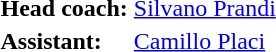<table>
<tr>
<td><strong>Head coach:</strong></td>
<td><a href='#'>Silvano Prandi</a></td>
</tr>
<tr>
<td><strong>Assistant:</strong></td>
<td><a href='#'>Camillo Placi</a></td>
</tr>
</table>
